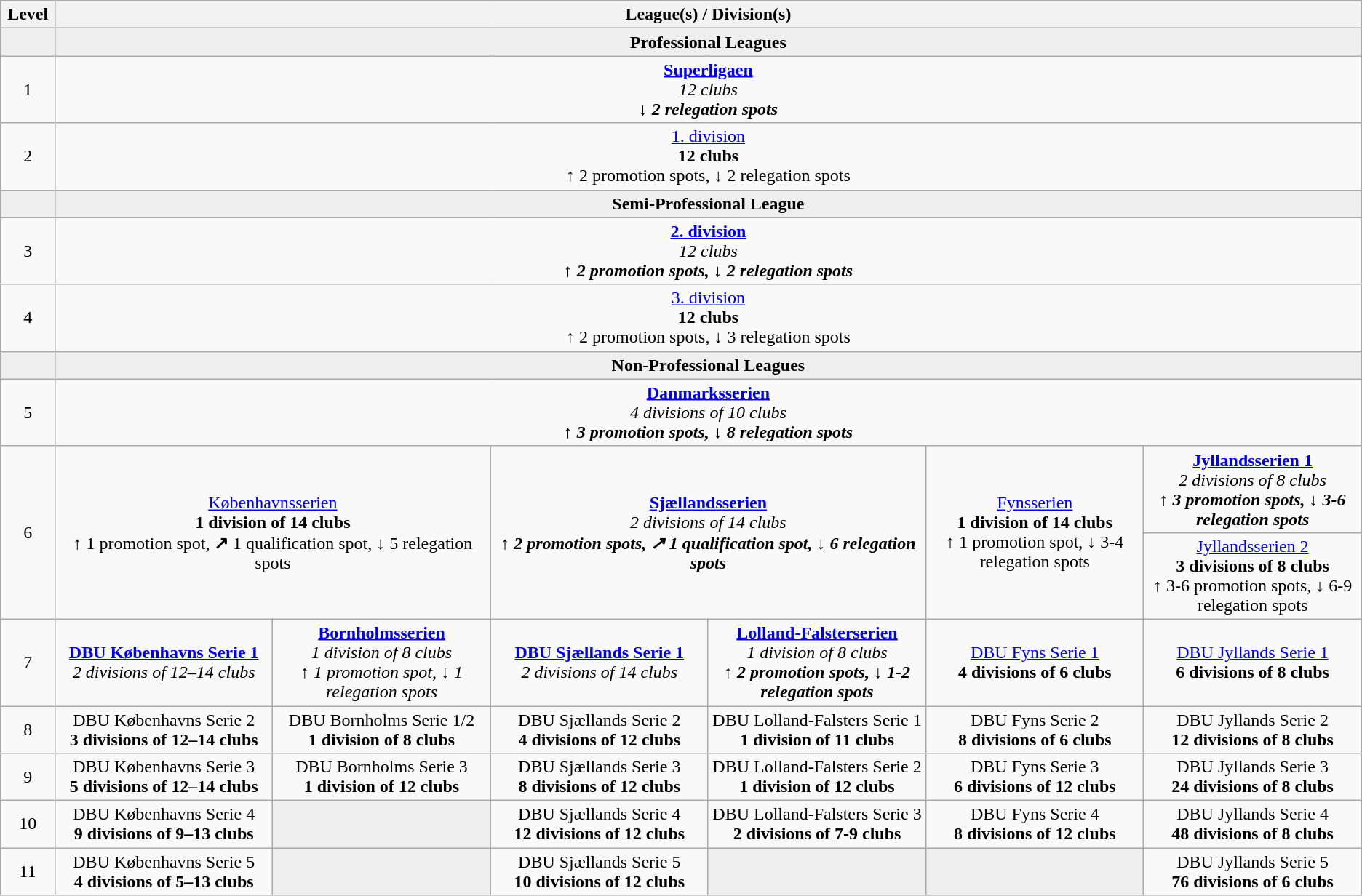<table class="wikitable" style="text-align:center">
<tr>
<th width=4%>Level</th>
<th colspan="6" width="96%">League(s) / Division(s)</th>
</tr>
<tr style="background:#efefef;">
<td colspan="1"></td>
<td colspan="6" style="text-align:center"><strong>Professional Leagues</strong></td>
</tr>
<tr>
<td>1</td>
<td colspan="6"><strong><a href='#'>Superligaen</a></strong><br><em>12 clubs</em><br><strong><em>↓<strong> 2 relegation spots<em></td>
</tr>
<tr>
<td>2</td>
<td colspan="6"></strong><a href='#'>1. division</a><strong><br></em>12 clubs<em><br></em></strong>↑</strong> 2 promotion spots, <strong>↓</strong> 2 relegation spots</em></td>
</tr>
<tr style="background:#efefef;">
<td colspan="1"></td>
<td colspan="6" style="text-align:center"><strong>Semi-Professional League</strong></td>
</tr>
<tr>
<td>3</td>
<td colspan="6"><strong><a href='#'>2. division</a></strong><br><em>12 clubs</em><br><strong><em>↑<strong> 2 promotion spots, </strong>↓<strong> 2 relegation spots<em></td>
</tr>
<tr>
<td>4</td>
<td colspan="6"></strong><a href='#'>3. division</a><strong><br></em>12 clubs<em><br></em></strong>↑</strong> 2 promotion spots, <strong>↓</strong> 3 relegation spots</em></td>
</tr>
<tr style="background:#efefef;">
<td colspan="1"></td>
<td colspan="6" style="text-align:center"><strong>Non-Professional Leagues</strong></td>
</tr>
<tr>
<td>5</td>
<td colspan="6"><strong><a href='#'>Danmarksserien</a></strong><br><em>4 divisions of 10 clubs</em><br><strong><em>↑<strong> 3 promotion spots, </strong>↓<strong> 8 relegation spots<em></td>
</tr>
<tr>
<td rowspan="2">6</td>
<td rowspan="2" colspan="2"></strong><a href='#'>Københavnsserien</a><strong><br></em>1 division of 14 clubs<em><br></em></strong>↑</strong> 1 promotion spot, <strong>↗</strong> 1 qualification spot, <strong>↓</strong> 5 relegation spots</em><em></em></td>
<td rowspan="2" colspan="2"><strong><a href='#'>Sjællandsserien</a></strong><br><em>2 divisions of 14 clubs</em><br><strong><em>↑<strong> 2 promotion spots, </strong>↗<strong> 1 qualification spot, </strong>↓<strong> 6 relegation spots<em></em><em></td>
<td rowspan="2" colspan="1"></strong><a href='#'>Fynsserien</a><strong><br></em>1 division of 14 clubs<em><br></em></strong>↑</strong> 1 promotion spot, <strong>↓</strong> 3-4 relegation spots</em><em></em></td>
<td width="16%"><strong><a href='#'>Jyllandsserien 1</a></strong><br><em>2 divisions of 8 clubs</em><br><strong><em>↑<strong> 3 promotion spots, </strong>↓<strong> 3-6 relegation spots<em></em><em></td>
</tr>
<tr>
<td width="16%"></strong><a href='#'>Jyllandsserien 2</a><strong><br></em>3 divisions of 8 clubs<em><br></em></strong>↑</strong> 3-6 promotion spots, <strong>↓</strong> 6-9 relegation spots</em></td>
</tr>
<tr>
<td>7</td>
<td width="16%"><strong><a href='#'>DBU Københavns Serie 1</a></strong><br><em>2 divisions of 12–14 clubs</em></td>
<td width="16%"><strong><a href='#'>Bornholmsserien</a></strong><br><em>1 division of</em> <em>8 clubs</em><br><strong><em>↑</em></strong> <em>1 promotion spot, <strong>↓</strong> 1 relegation spots</em><em></em></td>
<td width="16%"><strong><a href='#'>DBU Sjællands Serie 1</a></strong><br><em>2 divisions of 14 clubs</em></td>
<td width="16%"><strong><a href='#'>Lolland-Falsterserien</a></strong><br><em>1 division of 8 clubs</em><br><strong><em>↑<strong> 2 promotion spots, </strong>↓<strong> 1-2 relegation spots<em></td>
<td width="16%"></strong><a href='#'>DBU Fyns Serie 1</a><strong><br></em>4 divisions of 6 clubs<em></td>
<td width="16%"></strong><a href='#'>DBU Jyllands Serie 1</a><strong><br></em>6 divisions of 8 clubs<em></td>
</tr>
<tr>
<td>8</td>
<td width="16%"></strong>DBU Københavns Serie 2<strong><br></em>3 divisions of 12–14 clubs<em></td>
<td width="16%"></strong>DBU Bornholms Serie 1/2<strong><br></em>1 division of 8<em> </em>clubs<em></td>
<td width="16%"></strong>DBU Sjællands Serie 2<strong><br></em>4 divisions of 12 clubs<em></td>
<td width="16%"></strong>DBU Lolland-Falsters Serie 1<strong><br></em>1 division of 11 clubs<em></td>
<td width="16%"></strong>DBU Fyns Serie 2<strong><br></em>8 divisions of 6 clubs<em></td>
<td width="16%"></strong>DBU Jyllands Serie 2<strong><br></em>12 divisions of 8 clubs<em></td>
</tr>
<tr>
<td>9</td>
<td width="16%"></strong>DBU Københavns Serie 3<strong><br></em>5 divisions of 12–14 clubs<em></td>
<td width="16%"></strong>DBU Bornholms Serie 3<strong><br></em>1 division of 12<em> </em>clubs<em></td>
<td width="16%"></strong>DBU Sjællands Serie 3<strong><br></em>8 divisions of 12 clubs<em></td>
<td width="16%"></strong>DBU Lolland-Falsters Serie 2<strong><br></em>1 division of 12 clubs<em></td>
<td width="16%"></strong>DBU Fyns Serie 3<strong><br></em>6 divisions of 12 clubs<em></td>
<td width="16%"></strong>DBU Jyllands Serie 3<strong><br></em>24 divisions of 8 clubs<em></td>
</tr>
<tr>
<td>10</td>
<td width="16%"></strong>DBU Københavns Serie 4<strong><br></em>9 divisions of 9–13 clubs<em></td>
<td rowspan="1" width="16%" bgcolor="efefef"></td>
<td width="16%"></strong>DBU Sjællands Serie 4<strong><br></em>12 divisions of 12 clubs<em></td>
<td width="16%"></strong>DBU Lolland-Falsters Serie 3<strong><br></em>2 divisions of 7-9 clubs<em></td>
<td width="16%"></strong>DBU Fyns Serie 4<strong><br></em>8 divisions of 12 clubs<em></td>
<td width="16%"></strong>DBU Jyllands Serie 4<strong><br></em>48 divisions of 8 clubs<em></td>
</tr>
<tr>
<td>11</td>
<td width="16%"></strong>DBU Københavns Serie 5<strong><br></em>4 divisions of 5–13 clubs<em></em><em></td>
<td rowspan="2" width="16%" bgcolor="efefef"></td>
<td width="16%"></strong>DBU Sjællands Serie 5<strong><br></em>10 divisions of 12 clubs<em></td>
<td rowspan="2" width="16%" bgcolor="efefef"></td>
<td rowspan="2" width="16%" bgcolor="efefef"></td>
<td width="16%"></strong>DBU Jyllands Serie 5<strong><br></em>76 divisions of 6 clubs<em></td>
</tr>
</table>
